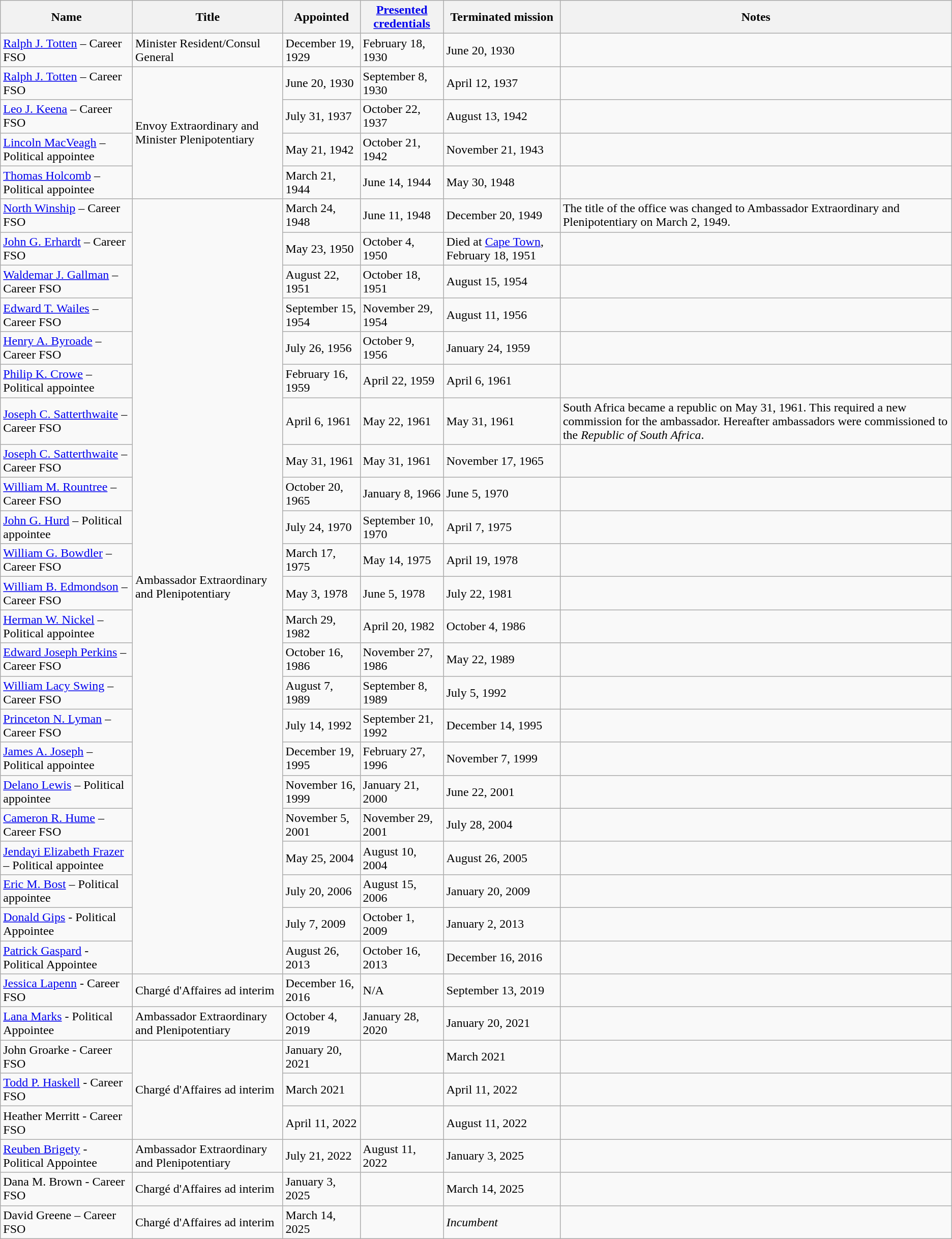<table class="wikitable">
<tr>
<th>Name</th>
<th>Title</th>
<th>Appointed</th>
<th><a href='#'>Presented credentials</a></th>
<th>Terminated mission</th>
<th>Notes</th>
</tr>
<tr>
<td><a href='#'>Ralph J. Totten</a> – Career FSO</td>
<td>Minister Resident/Consul General</td>
<td>December 19, 1929</td>
<td>February 18, 1930</td>
<td>June 20, 1930</td>
<td></td>
</tr>
<tr>
<td><a href='#'>Ralph J. Totten</a> – Career FSO</td>
<td rowspan="4">Envoy Extraordinary and Minister Plenipotentiary</td>
<td>June 20, 1930</td>
<td>September 8, 1930</td>
<td>April 12, 1937</td>
<td></td>
</tr>
<tr>
<td><a href='#'>Leo J. Keena</a> – Career FSO</td>
<td>July 31, 1937</td>
<td>October 22, 1937</td>
<td>August 13, 1942</td>
<td></td>
</tr>
<tr>
<td><a href='#'>Lincoln MacVeagh</a> – Political appointee</td>
<td>May 21, 1942</td>
<td>October 21, 1942</td>
<td>November 21, 1943</td>
<td></td>
</tr>
<tr>
<td><a href='#'>Thomas Holcomb</a> – Political appointee</td>
<td>March 21, 1944</td>
<td>June 14, 1944</td>
<td>May 30, 1948</td>
<td></td>
</tr>
<tr>
<td><a href='#'>North Winship</a> – Career FSO</td>
<td rowspan="23">Ambassador Extraordinary and Plenipotentiary</td>
<td>March 24, 1948</td>
<td>June 11, 1948</td>
<td>December 20, 1949</td>
<td>The title of the office was changed to Ambassador Extraordinary and Plenipotentiary on March 2, 1949.</td>
</tr>
<tr>
<td><a href='#'>John G. Erhardt</a> – Career FSO</td>
<td>May 23, 1950</td>
<td>October 4, 1950</td>
<td>Died at <a href='#'>Cape Town</a>, February 18, 1951</td>
<td></td>
</tr>
<tr>
<td><a href='#'>Waldemar J. Gallman</a> – Career FSO</td>
<td>August 22, 1951</td>
<td>October 18, 1951</td>
<td>August 15, 1954</td>
<td></td>
</tr>
<tr>
<td><a href='#'>Edward T. Wailes</a> – Career FSO</td>
<td>September 15, 1954</td>
<td>November 29, 1954</td>
<td>August 11, 1956</td>
<td></td>
</tr>
<tr>
<td><a href='#'>Henry A. Byroade</a> – Career FSO</td>
<td>July 26, 1956</td>
<td>October 9, 1956</td>
<td>January 24, 1959</td>
<td></td>
</tr>
<tr>
<td><a href='#'>Philip K. Crowe</a> – Political appointee</td>
<td>February 16, 1959</td>
<td>April 22, 1959</td>
<td>April 6, 1961</td>
<td></td>
</tr>
<tr>
<td><a href='#'>Joseph C. Satterthwaite</a> – Career FSO</td>
<td>April 6, 1961</td>
<td>May 22, 1961</td>
<td>May 31, 1961</td>
<td>South Africa became a republic on May 31, 1961. This required a new commission for the ambassador. Hereafter ambassadors were commissioned to the <em>Republic of South Africa</em>.</td>
</tr>
<tr>
<td><a href='#'>Joseph C. Satterthwaite</a> – Career FSO</td>
<td>May 31, 1961</td>
<td>May 31, 1961</td>
<td>November 17, 1965</td>
<td></td>
</tr>
<tr>
<td><a href='#'>William M. Rountree</a> – Career FSO</td>
<td>October 20, 1965</td>
<td>January 8, 1966</td>
<td>June 5, 1970</td>
<td></td>
</tr>
<tr>
<td><a href='#'>John G. Hurd</a> – Political appointee</td>
<td>July 24, 1970</td>
<td>September 10, 1970</td>
<td>April 7, 1975</td>
<td></td>
</tr>
<tr>
<td><a href='#'>William G. Bowdler</a> – Career FSO</td>
<td>March 17, 1975</td>
<td>May 14, 1975</td>
<td>April 19, 1978</td>
<td></td>
</tr>
<tr>
<td><a href='#'>William B. Edmondson</a> – Career FSO</td>
<td>May 3, 1978</td>
<td>June 5, 1978</td>
<td>July 22, 1981</td>
<td></td>
</tr>
<tr>
<td><a href='#'>Herman W. Nickel</a> – Political appointee</td>
<td>March 29, 1982</td>
<td>April 20, 1982</td>
<td>October 4, 1986</td>
<td></td>
</tr>
<tr>
<td><a href='#'>Edward Joseph Perkins</a> – Career FSO</td>
<td>October 16, 1986</td>
<td>November 27, 1986</td>
<td>May 22, 1989</td>
<td></td>
</tr>
<tr>
<td><a href='#'>William Lacy Swing</a> – Career FSO</td>
<td>August 7, 1989</td>
<td>September 8, 1989</td>
<td>July 5, 1992</td>
<td></td>
</tr>
<tr>
<td><a href='#'>Princeton N. Lyman</a> – Career FSO</td>
<td>July 14, 1992</td>
<td>September 21, 1992</td>
<td>December 14, 1995</td>
<td></td>
</tr>
<tr>
<td><a href='#'>James A. Joseph</a> – Political appointee</td>
<td>December 19, 1995</td>
<td>February 27, 1996</td>
<td>November 7, 1999</td>
<td></td>
</tr>
<tr>
<td><a href='#'>Delano Lewis</a> – Political appointee</td>
<td>November 16, 1999</td>
<td>January 21, 2000</td>
<td>June 22, 2001</td>
<td></td>
</tr>
<tr>
<td><a href='#'>Cameron R. Hume</a> – Career FSO</td>
<td>November 5, 2001</td>
<td>November 29, 2001</td>
<td>July 28, 2004</td>
<td></td>
</tr>
<tr>
<td><a href='#'>Jendayi Elizabeth Frazer</a> – Political appointee</td>
<td>May 25, 2004</td>
<td>August 10, 2004</td>
<td>August 26, 2005</td>
<td></td>
</tr>
<tr>
<td><a href='#'>Eric M. Bost</a> – Political appointee</td>
<td>July 20, 2006</td>
<td>August 15, 2006</td>
<td>January 20, 2009</td>
<td></td>
</tr>
<tr>
<td><a href='#'>Donald Gips</a> - Political Appointee</td>
<td>July 7, 2009</td>
<td>October 1, 2009</td>
<td>January 2, 2013</td>
<td></td>
</tr>
<tr>
<td><a href='#'>Patrick Gaspard</a> - Political Appointee</td>
<td>August 26, 2013</td>
<td>October 16, 2013</td>
<td>December 16, 2016</td>
<td></td>
</tr>
<tr>
<td><a href='#'>Jessica Lapenn</a> - Career FSO</td>
<td>Chargé d'Affaires ad interim</td>
<td>December 16, 2016</td>
<td>N/A</td>
<td>September 13, 2019</td>
<td></td>
</tr>
<tr>
<td><a href='#'>Lana Marks</a> - Political Appointee</td>
<td>Ambassador Extraordinary and Plenipotentiary</td>
<td>October 4, 2019</td>
<td>January 28, 2020</td>
<td>January 20, 2021</td>
<td></td>
</tr>
<tr>
<td>John Groarke - Career FSO</td>
<td rowspan="3">Chargé d'Affaires ad interim</td>
<td>January 20, 2021</td>
<td></td>
<td>March 2021</td>
<td></td>
</tr>
<tr>
<td><a href='#'>Todd P. Haskell</a> - Career FSO</td>
<td>March 2021</td>
<td></td>
<td>April 11, 2022</td>
<td></td>
</tr>
<tr>
<td>Heather Merritt - Career FSO</td>
<td>April 11, 2022</td>
<td></td>
<td>August 11, 2022</td>
<td></td>
</tr>
<tr>
<td><a href='#'>Reuben Brigety</a> - Political Appointee</td>
<td>Ambassador Extraordinary and Plenipotentiary</td>
<td>July 21, 2022</td>
<td>August 11, 2022</td>
<td>January 3, 2025</td>
<td></td>
</tr>
<tr>
<td>Dana M. Brown - Career FSO</td>
<td>Chargé d'Affaires ad interim</td>
<td>January 3, 2025</td>
<td></td>
<td>March 14, 2025</td>
<td></td>
</tr>
<tr>
<td>David Greene – Career FSO</td>
<td>Chargé d'Affaires ad interim</td>
<td>March 14, 2025</td>
<td></td>
<td><em>Incumbent</em></td>
<td></td>
</tr>
</table>
